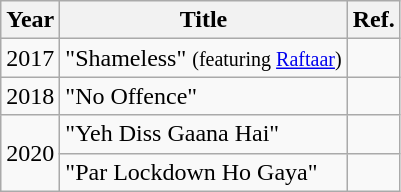<table class="wikitable">
<tr>
<th>Year</th>
<th>Title</th>
<th>Ref.</th>
</tr>
<tr>
<td>2017</td>
<td>"Shameless" <small>(featuring <a href='#'>Raftaar</a>)</small></td>
<td></td>
</tr>
<tr>
<td>2018</td>
<td>"No Offence"</td>
<td></td>
</tr>
<tr>
<td rowspan="2">2020</td>
<td>"Yeh Diss Gaana Hai"</td>
<td></td>
</tr>
<tr>
<td>"Par Lockdown Ho Gaya"</td>
<td></td>
</tr>
</table>
